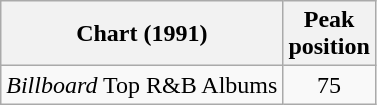<table class="wikitable">
<tr>
<th>Chart (1991)</th>
<th>Peak<br>position</th>
</tr>
<tr>
<td><em>Billboard</em> Top R&B Albums</td>
<td align="center">75</td>
</tr>
</table>
